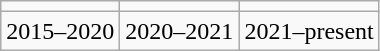<table class="wikitable" style="text-align:center">
<tr>
<td></td>
<td></td>
<td></td>
</tr>
<tr>
<td>2015–2020</td>
<td>2020–2021</td>
<td>2021–present</td>
</tr>
</table>
